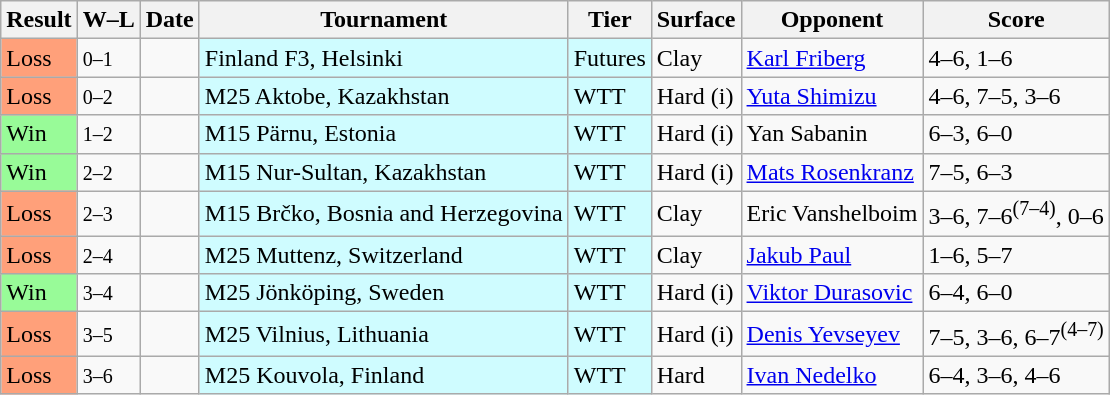<table class="sortable wikitable">
<tr>
<th>Result</th>
<th class="unsortable">W–L</th>
<th>Date</th>
<th>Tournament</th>
<th>Tier</th>
<th>Surface</th>
<th>Opponent</th>
<th class="unsortable">Score</th>
</tr>
<tr>
<td bgcolor=FFA07A>Loss</td>
<td><small>0–1</small></td>
<td></td>
<td style="background:#cffcff;">Finland F3, Helsinki</td>
<td style="background:#cffcff;">Futures</td>
<td>Clay</td>
<td> <a href='#'>Karl Friberg</a></td>
<td>4–6, 1–6</td>
</tr>
<tr>
<td bgcolor=FFA07A>Loss</td>
<td><small>0–2</small></td>
<td></td>
<td style="background:#cffcff;">M25 Aktobe, Kazakhstan</td>
<td style="background:#cffcff;">WTT</td>
<td>Hard (i)</td>
<td> <a href='#'>Yuta Shimizu</a></td>
<td>4–6, 7–5, 3–6</td>
</tr>
<tr>
<td bgcolor=98FB98>Win</td>
<td><small>1–2</small></td>
<td></td>
<td style="background:#cffcff;">M15 Pärnu, Estonia</td>
<td style="background:#cffcff;">WTT</td>
<td>Hard (i)</td>
<td> Yan Sabanin</td>
<td>6–3, 6–0</td>
</tr>
<tr>
<td bgcolor=98FB98>Win</td>
<td><small>2–2</small></td>
<td></td>
<td style="background:#cffcff;">M15 Nur-Sultan, Kazakhstan</td>
<td style="background:#cffcff;">WTT</td>
<td>Hard (i)</td>
<td> <a href='#'>Mats Rosenkranz</a></td>
<td>7–5, 6–3</td>
</tr>
<tr>
<td bgcolor=FFA07A>Loss</td>
<td><small>2–3</small></td>
<td></td>
<td style="background:#cffcff;">M15 Brčko, Bosnia and Herzegovina</td>
<td style="background:#cffcff;">WTT</td>
<td>Clay</td>
<td> Eric Vanshelboim</td>
<td>3–6, 7–6<sup>(7–4)</sup>, 0–6</td>
</tr>
<tr>
<td bgcolor=FFA07A>Loss</td>
<td><small>2–4</small></td>
<td></td>
<td style="background:#cffcff;">M25 Muttenz, Switzerland</td>
<td style="background:#cffcff;">WTT</td>
<td>Clay</td>
<td> <a href='#'>Jakub Paul</a></td>
<td>1–6, 5–7</td>
</tr>
<tr>
<td bgcolor=98FB98>Win</td>
<td><small>3–4</small></td>
<td></td>
<td bgcolor=cffcff>M25 Jönköping, Sweden</td>
<td bgcolor=cffcff>WTT</td>
<td>Hard (i)</td>
<td> <a href='#'>Viktor Durasovic</a></td>
<td>6–4, 6–0</td>
</tr>
<tr>
<td bgcolor=FFA07A>Loss</td>
<td><small>3–5</small></td>
<td></td>
<td style="background:#cffcff;">M25 Vilnius, Lithuania</td>
<td style="background:#cffcff;">WTT</td>
<td>Hard (i)</td>
<td> <a href='#'>Denis Yevseyev</a></td>
<td>7–5, 3–6, 6–7<sup>(4–7)</sup></td>
</tr>
<tr>
<td bgcolor=FFA07A>Loss</td>
<td><small>3–6</small></td>
<td></td>
<td style="background:#cffcff;">M25 Kouvola, Finland</td>
<td style="background:#cffcff;">WTT</td>
<td>Hard</td>
<td> <a href='#'>Ivan Nedelko</a></td>
<td>6–4, 3–6, 4–6</td>
</tr>
</table>
